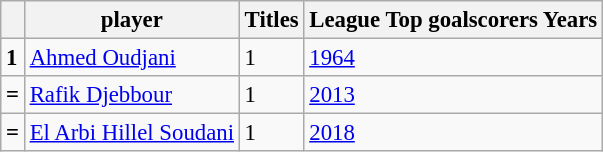<table class="wikitable plainrowheaders sortable" style="text-align:left;font-size:95%">
<tr>
<th></th>
<th>player</th>
<th>Titles</th>
<th>League Top goalscorers Years</th>
</tr>
<tr>
<td style="font-weight:bold;">1</td>
<td><a href='#'>Ahmed Oudjani</a></td>
<td>1</td>
<td> <a href='#'>1964</a> </td>
</tr>
<tr>
<td style="font-weight:bold;">=</td>
<td><a href='#'>Rafik Djebbour</a></td>
<td>1</td>
<td> <a href='#'>2013</a> </td>
</tr>
<tr>
<td style="font-weight:bold;">=</td>
<td><a href='#'>El Arbi Hillel Soudani</a></td>
<td>1</td>
<td> <a href='#'>2018</a> </td>
</tr>
</table>
